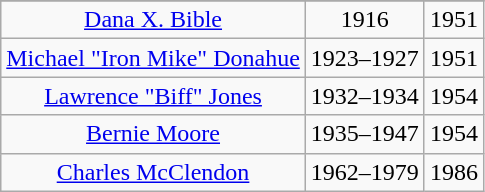<table class="wikitable" style="text-align:center">
<tr>
</tr>
<tr>
<td><a href='#'>Dana X. Bible</a></td>
<td>1916</td>
<td>1951</td>
</tr>
<tr>
<td><a href='#'>Michael "Iron Mike" Donahue</a></td>
<td>1923–1927</td>
<td>1951</td>
</tr>
<tr>
<td><a href='#'>Lawrence "Biff" Jones</a></td>
<td>1932–1934</td>
<td>1954</td>
</tr>
<tr>
<td><a href='#'>Bernie Moore</a></td>
<td>1935–1947</td>
<td>1954</td>
</tr>
<tr>
<td><a href='#'>Charles McClendon</a></td>
<td>1962–1979</td>
<td>1986</td>
</tr>
</table>
